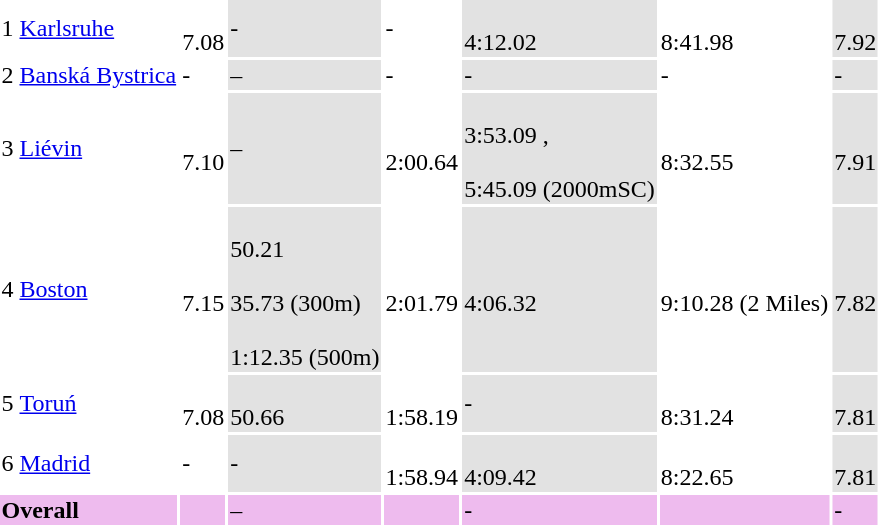<table>
<tr>
<td>1</td>
<td align=left><a href='#'>Karlsruhe</a></td>
<td> <br>7.08</td>
<td bgcolor=#e2e2e2> -</td>
<td> -</td>
<td bgcolor=#e2e2e2> <br>4:12.02</td>
<td> <br>8:41.98</td>
<td bgcolor=#e2e2e2> <br>7.92</td>
</tr>
<tr>
<td>2</td>
<td align=left><a href='#'>Banská Bystrica</a></td>
<td> -</td>
<td bgcolor=#e2e2e2> –</td>
<td> -</td>
<td bgcolor=#e2e2e2> -</td>
<td> -</td>
<td bgcolor=#e2e2e2> -</td>
</tr>
<tr>
<td>3</td>
<td align=left><a href='#'>Liévin</a></td>
<td> <br>7.10</td>
<td bgcolor=#e2e2e2> –</td>
<td> <br>2:00.64</td>
<td bgcolor=#e2e2e2> <br>3:53.09 , <br><br>5:45.09 (2000mSC)</td>
<td> <br>8:32.55</td>
<td bgcolor=#e2e2e2> <br>7.91</td>
</tr>
<tr>
<td>4</td>
<td align=left><a href='#'>Boston</a></td>
<td> <br>7.15</td>
<td bgcolor=#e2e2e2> <br>50.21<br><br>35.73 (300m)<br><br>1:12.35 (500m)</td>
<td> <br>2:01.79</td>
<td bgcolor=#e2e2e2> <br>4:06.32</td>
<td> <br>9:10.28 (2 Miles)</td>
<td bgcolor=#e2e2e2> <br>7.82</td>
</tr>
<tr>
<td>5</td>
<td align=left><a href='#'>Toruń</a></td>
<td> <br>7.08</td>
<td bgcolor=#e2e2e2> <br>50.66</td>
<td> <br>1:58.19</td>
<td bgcolor=#e2e2e2> -</td>
<td> <br>8:31.24</td>
<td bgcolor=#e2e2e2> <br>7.81</td>
</tr>
<tr>
<td>6</td>
<td align=left><a href='#'>Madrid</a></td>
<td> -</td>
<td bgcolor=#e2e2e2> -</td>
<td> <br>1:58.94</td>
<td bgcolor=#e2e2e2> <br>4:09.42</td>
<td> <br>8:22.65</td>
<td bgcolor=#e2e2e2> <br>7.81</td>
</tr>
<tr bgcolor=#eebbee>
<td colspan="2"><strong>Overall</strong></td>
<td> </td>
<td> –</td>
<td> </td>
<td> -</td>
<td> </td>
<td> -</td>
</tr>
</table>
